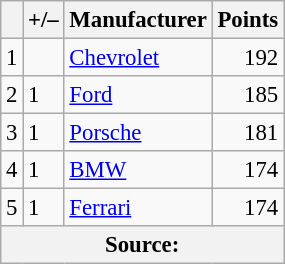<table class="wikitable" style="font-size: 95%;">
<tr>
<th scope="col"></th>
<th scope="col">+/–</th>
<th scope="col">Manufacturer</th>
<th scope="col">Points</th>
</tr>
<tr>
<td align=center>1</td>
<td align="left"></td>
<td> <a href='#'>Chevrolet</a></td>
<td align=right>192</td>
</tr>
<tr>
<td align=center>2</td>
<td align="left"> 1</td>
<td> <a href='#'>Ford</a></td>
<td align=right>185</td>
</tr>
<tr>
<td align=center>3</td>
<td align="left"> 1</td>
<td> <a href='#'>Porsche</a></td>
<td align=right>181</td>
</tr>
<tr>
<td align=center>4</td>
<td align="left"> 1</td>
<td> <a href='#'>BMW</a></td>
<td align=right>174</td>
</tr>
<tr>
<td align=center>5</td>
<td align="left"> 1</td>
<td> <a href='#'>Ferrari</a></td>
<td align=right>174</td>
</tr>
<tr>
<th colspan=5>Source:</th>
</tr>
</table>
